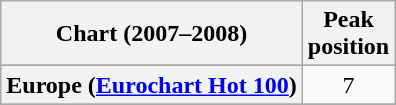<table class="wikitable plainrowheaders sortable" style="text-align:center">
<tr>
<th scope="col">Chart (2007–2008)</th>
<th scope="col">Peak<br>position</th>
</tr>
<tr>
</tr>
<tr>
</tr>
<tr>
</tr>
<tr>
</tr>
<tr>
</tr>
<tr>
</tr>
<tr>
<th scope="row">Europe (<a href='#'>Eurochart Hot 100</a>)</th>
<td>7</td>
</tr>
<tr>
</tr>
<tr>
</tr>
<tr>
</tr>
<tr>
</tr>
<tr>
</tr>
<tr>
</tr>
<tr>
</tr>
<tr>
</tr>
<tr>
</tr>
<tr>
</tr>
<tr>
</tr>
<tr>
</tr>
<tr>
</tr>
</table>
